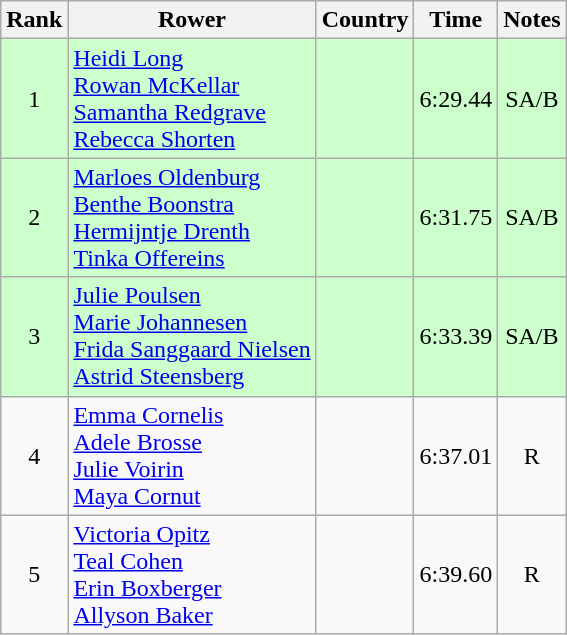<table class="wikitable" style="text-align:center">
<tr>
<th>Rank</th>
<th>Rower</th>
<th>Country</th>
<th>Time</th>
<th>Notes</th>
</tr>
<tr bgcolor=ccffcc>
<td>1</td>
<td align="left"><a href='#'>Heidi Long</a><br><a href='#'>Rowan McKellar</a><br><a href='#'>Samantha Redgrave</a><br><a href='#'>Rebecca Shorten</a></td>
<td align="left"></td>
<td>6:29.44</td>
<td>SA/B</td>
</tr>
<tr bgcolor=ccffcc>
<td>2</td>
<td align="left"><a href='#'>Marloes Oldenburg</a><br><a href='#'>Benthe Boonstra</a><br><a href='#'>Hermijntje Drenth</a><br><a href='#'>Tinka Offereins</a></td>
<td align="left"></td>
<td>6:31.75</td>
<td>SA/B</td>
</tr>
<tr bgcolor=ccffcc>
<td>3</td>
<td align="left"><a href='#'>Julie Poulsen</a><br><a href='#'>Marie Johannesen</a><br><a href='#'>Frida Sanggaard Nielsen</a><br><a href='#'>Astrid Steensberg</a></td>
<td align="left"></td>
<td>6:33.39</td>
<td>SA/B</td>
</tr>
<tr>
<td>4</td>
<td align="left"><a href='#'>Emma Cornelis</a><br><a href='#'>Adele Brosse</a><br><a href='#'>Julie Voirin</a><br><a href='#'>Maya Cornut</a></td>
<td align="left"></td>
<td>6:37.01</td>
<td>R</td>
</tr>
<tr>
<td>5</td>
<td align="left"><a href='#'>Victoria Opitz</a><br><a href='#'>Teal Cohen</a><br><a href='#'>Erin Boxberger</a><br><a href='#'>Allyson Baker</a></td>
<td align="left"></td>
<td>6:39.60</td>
<td>R</td>
</tr>
</table>
